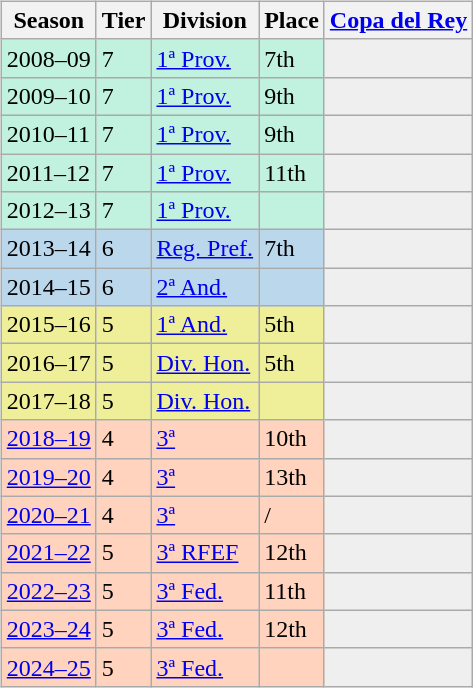<table>
<tr>
<td valign="top" width=0%><br><table class="wikitable">
<tr style="background:#f0f6fa;">
<th>Season</th>
<th>Tier</th>
<th>Division</th>
<th>Place</th>
<th><a href='#'>Copa del Rey</a></th>
</tr>
<tr>
<td style="background:#C0F2DF;">2008–09</td>
<td style="background:#C0F2DF;">7</td>
<td style="background:#C0F2DF;"><a href='#'>1ª Prov.</a></td>
<td style="background:#C0F2DF;">7th</td>
<td style="background:#efefef;"></td>
</tr>
<tr>
<td style="background:#C0F2DF;">2009–10</td>
<td style="background:#C0F2DF;">7</td>
<td style="background:#C0F2DF;"><a href='#'>1ª Prov.</a></td>
<td style="background:#C0F2DF;">9th</td>
<td style="background:#efefef;"></td>
</tr>
<tr>
<td style="background:#C0F2DF;">2010–11</td>
<td style="background:#C0F2DF;">7</td>
<td style="background:#C0F2DF;"><a href='#'>1ª Prov.</a></td>
<td style="background:#C0F2DF;">9th</td>
<td style="background:#efefef;"></td>
</tr>
<tr>
<td style="background:#C0F2DF;">2011–12</td>
<td style="background:#C0F2DF;">7</td>
<td style="background:#C0F2DF;"><a href='#'>1ª Prov.</a></td>
<td style="background:#C0F2DF;">11th</td>
<td style="background:#efefef;"></td>
</tr>
<tr>
<td style="background:#C0F2DF;">2012–13</td>
<td style="background:#C0F2DF;">7</td>
<td style="background:#C0F2DF;"><a href='#'>1ª Prov.</a></td>
<td style="background:#C0F2DF;"></td>
<td style="background:#efefef;"></td>
</tr>
<tr>
<td style="background:#BBD7EC;">2013–14</td>
<td style="background:#BBD7EC;">6</td>
<td style="background:#BBD7EC;"><a href='#'>Reg. Pref.</a></td>
<td style="background:#BBD7EC;">7th</td>
<td style="background:#efefef;"></td>
</tr>
<tr>
<td style="background:#BBD7EC;">2014–15</td>
<td style="background:#BBD7EC;">6</td>
<td style="background:#BBD7EC;"><a href='#'>2ª And.</a></td>
<td style="background:#BBD7EC;"></td>
<td style="background:#efefef;"></td>
</tr>
<tr>
<td style="background:#EFEF99;">2015–16</td>
<td style="background:#EFEF99;">5</td>
<td style="background:#EFEF99;"><a href='#'>1ª And.</a></td>
<td style="background:#EFEF99;">5th</td>
<td style="background:#efefef;"></td>
</tr>
<tr>
<td style="background:#EFEF99;">2016–17</td>
<td style="background:#EFEF99;">5</td>
<td style="background:#EFEF99;"><a href='#'>Div. Hon.</a></td>
<td style="background:#EFEF99;">5th</td>
<td style="background:#efefef;"></td>
</tr>
<tr>
<td style="background:#EFEF99;">2017–18</td>
<td style="background:#EFEF99;">5</td>
<td style="background:#EFEF99;"><a href='#'>Div. Hon.</a></td>
<td style="background:#EFEF99;"></td>
<td style="background:#efefef;"></td>
</tr>
<tr>
<td style="background:#FFD3BD;"><a href='#'>2018–19</a></td>
<td style="background:#FFD3BD;">4</td>
<td style="background:#FFD3BD;"><a href='#'>3ª</a></td>
<td style="background:#FFD3BD;">10th</td>
<td style="background:#efefef;"></td>
</tr>
<tr>
<td style="background:#FFD3BD;"><a href='#'>2019–20</a></td>
<td style="background:#FFD3BD;">4</td>
<td style="background:#FFD3BD;"><a href='#'>3ª</a></td>
<td style="background:#FFD3BD;">13th</td>
<td style="background:#efefef;"></td>
</tr>
<tr>
<td style="background:#FFD3BD;"><a href='#'>2020–21</a></td>
<td style="background:#FFD3BD;">4</td>
<td style="background:#FFD3BD;"><a href='#'>3ª</a></td>
<td style="background:#FFD3BD;"> / </td>
<td style="background:#efefef;"></td>
</tr>
<tr>
<td style="background:#FFD3BD;"><a href='#'>2021–22</a></td>
<td style="background:#FFD3BD;">5</td>
<td style="background:#FFD3BD;"><a href='#'>3ª RFEF</a></td>
<td style="background:#FFD3BD;">12th</td>
<td style="background:#efefef;"></td>
</tr>
<tr>
<td style="background:#FFD3BD;"><a href='#'>2022–23</a></td>
<td style="background:#FFD3BD;">5</td>
<td style="background:#FFD3BD;"><a href='#'>3ª Fed.</a></td>
<td style="background:#FFD3BD;">11th</td>
<td style="background:#efefef;"></td>
</tr>
<tr>
<td style="background:#FFD3BD;"><a href='#'>2023–24</a></td>
<td style="background:#FFD3BD;">5</td>
<td style="background:#FFD3BD;"><a href='#'>3ª Fed.</a></td>
<td style="background:#FFD3BD;">12th</td>
<td style="background:#efefef;"></td>
</tr>
<tr>
<td style="background:#FFD3BD;"><a href='#'>2024–25</a></td>
<td style="background:#FFD3BD;">5</td>
<td style="background:#FFD3BD;"><a href='#'>3ª Fed.</a></td>
<td style="background:#FFD3BD;"></td>
<td style="background:#efefef;"></td>
</tr>
</table>
</td>
</tr>
</table>
